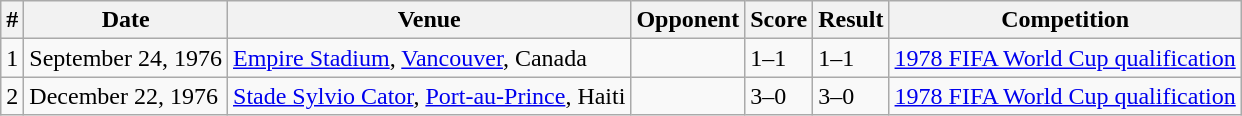<table class="wikitable">
<tr>
<th>#</th>
<th>Date</th>
<th>Venue</th>
<th>Opponent</th>
<th>Score</th>
<th>Result</th>
<th>Competition</th>
</tr>
<tr>
<td>1</td>
<td>September 24, 1976</td>
<td><a href='#'>Empire Stadium</a>, <a href='#'>Vancouver</a>, Canada</td>
<td></td>
<td>1–1</td>
<td>1–1</td>
<td><a href='#'>1978 FIFA World Cup qualification</a></td>
</tr>
<tr>
<td>2</td>
<td>December 22, 1976</td>
<td><a href='#'>Stade Sylvio Cator</a>, <a href='#'>Port-au-Prince</a>, Haiti</td>
<td></td>
<td>3–0</td>
<td>3–0</td>
<td><a href='#'>1978 FIFA World Cup qualification</a></td>
</tr>
</table>
